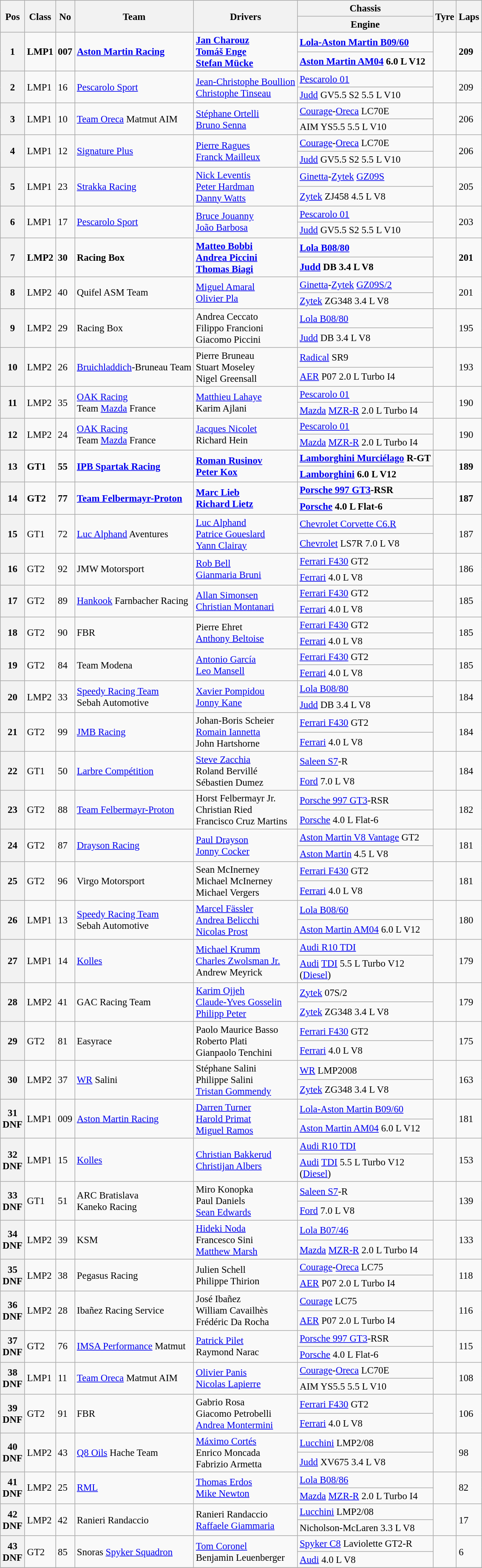<table class="wikitable" style="font-size: 95%;">
<tr>
<th rowspan=2>Pos</th>
<th rowspan=2>Class</th>
<th rowspan=2>No</th>
<th rowspan=2>Team</th>
<th rowspan=2>Drivers</th>
<th>Chassis</th>
<th rowspan=2>Tyre</th>
<th rowspan=2>Laps</th>
</tr>
<tr>
<th>Engine</th>
</tr>
<tr style="font-weight:bold">
<th rowspan=2>1</th>
<td rowspan=2>LMP1</td>
<td rowspan=2>007</td>
<td rowspan=2> <a href='#'>Aston Martin Racing</a></td>
<td rowspan=2> <a href='#'>Jan Charouz</a><br> <a href='#'>Tomáš Enge</a><br> <a href='#'>Stefan Mücke</a></td>
<td><a href='#'>Lola-Aston Martin B09/60</a></td>
<td rowspan=2></td>
<td rowspan=2>209</td>
</tr>
<tr style="font-weight:bold">
<td><a href='#'>Aston Martin AM04</a> 6.0 L V12</td>
</tr>
<tr>
<th rowspan=2>2</th>
<td rowspan=2>LMP1</td>
<td rowspan=2>16</td>
<td rowspan=2> <a href='#'>Pescarolo Sport</a></td>
<td rowspan=2> <a href='#'>Jean-Christophe Boullion</a><br> <a href='#'>Christophe Tinseau</a></td>
<td><a href='#'>Pescarolo 01</a></td>
<td rowspan=2></td>
<td rowspan=2>209</td>
</tr>
<tr>
<td><a href='#'>Judd</a> GV5.5 S2 5.5 L V10</td>
</tr>
<tr>
<th rowspan=2>3</th>
<td rowspan=2>LMP1</td>
<td rowspan=2>10</td>
<td rowspan=2> <a href='#'>Team Oreca</a> Matmut AIM</td>
<td rowspan=2> <a href='#'>Stéphane Ortelli</a><br> <a href='#'>Bruno Senna</a></td>
<td><a href='#'>Courage</a>-<a href='#'>Oreca</a> LC70E</td>
<td rowspan=2></td>
<td rowspan=2>206</td>
</tr>
<tr>
<td>AIM YS5.5 5.5 L V10</td>
</tr>
<tr>
<th rowspan=2>4</th>
<td rowspan=2>LMP1</td>
<td rowspan=2>12</td>
<td rowspan=2> <a href='#'>Signature Plus</a></td>
<td rowspan=2> <a href='#'>Pierre Ragues</a><br> <a href='#'>Franck Mailleux</a></td>
<td><a href='#'>Courage</a>-<a href='#'>Oreca</a> LC70E</td>
<td rowspan=2></td>
<td rowspan=2>206</td>
</tr>
<tr>
<td><a href='#'>Judd</a> GV5.5 S2 5.5 L V10</td>
</tr>
<tr>
<th rowspan=2>5</th>
<td rowspan=2>LMP1</td>
<td rowspan=2>23</td>
<td rowspan=2> <a href='#'>Strakka Racing</a></td>
<td rowspan=2> <a href='#'>Nick Leventis</a><br> <a href='#'>Peter Hardman</a><br> <a href='#'>Danny Watts</a></td>
<td><a href='#'>Ginetta</a>-<a href='#'>Zytek</a> <a href='#'>GZ09S</a></td>
<td rowspan=2></td>
<td rowspan=2>205</td>
</tr>
<tr>
<td><a href='#'>Zytek</a> ZJ458 4.5 L V8</td>
</tr>
<tr>
<th rowspan=2>6</th>
<td rowspan=2>LMP1</td>
<td rowspan=2>17</td>
<td rowspan=2> <a href='#'>Pescarolo Sport</a></td>
<td rowspan=2> <a href='#'>Bruce Jouanny</a><br> <a href='#'>João Barbosa</a></td>
<td><a href='#'>Pescarolo 01</a></td>
<td rowspan=2></td>
<td rowspan=2>203</td>
</tr>
<tr>
<td><a href='#'>Judd</a> GV5.5 S2 5.5 L V10</td>
</tr>
<tr style="font-weight:bold">
<th rowspan=2>7</th>
<td rowspan=2>LMP2</td>
<td rowspan=2>30</td>
<td rowspan=2> Racing Box</td>
<td rowspan=2> <a href='#'>Matteo Bobbi</a><br> <a href='#'>Andrea Piccini</a><br> <a href='#'>Thomas Biagi</a></td>
<td><a href='#'>Lola B08/80</a></td>
<td rowspan=2></td>
<td rowspan=2>201</td>
</tr>
<tr style="font-weight:bold">
<td><a href='#'>Judd</a> DB 3.4 L V8</td>
</tr>
<tr>
<th rowspan=2>8</th>
<td rowspan=2>LMP2</td>
<td rowspan=2>40</td>
<td rowspan=2> Quifel ASM Team</td>
<td rowspan=2> <a href='#'>Miguel Amaral</a><br> <a href='#'>Olivier Pla</a></td>
<td><a href='#'>Ginetta</a>-<a href='#'>Zytek</a> <a href='#'>GZ09S/2</a></td>
<td rowspan=2></td>
<td rowspan=2>201</td>
</tr>
<tr>
<td><a href='#'>Zytek</a> ZG348 3.4 L V8</td>
</tr>
<tr>
<th rowspan=2>9</th>
<td rowspan=2>LMP2</td>
<td rowspan=2>29</td>
<td rowspan=2> Racing Box</td>
<td rowspan=2> Andrea Ceccato<br> Filippo Francioni<br> Giacomo Piccini</td>
<td><a href='#'>Lola B08/80</a></td>
<td rowspan=2></td>
<td rowspan=2>195</td>
</tr>
<tr>
<td><a href='#'>Judd</a> DB 3.4 L V8</td>
</tr>
<tr>
<th rowspan=2>10</th>
<td rowspan=2>LMP2</td>
<td rowspan=2>26</td>
<td rowspan=2> <a href='#'>Bruichladdich</a>-Bruneau Team</td>
<td rowspan=2> Pierre Bruneau<br> Stuart Moseley<br> Nigel Greensall</td>
<td><a href='#'>Radical</a> SR9</td>
<td rowspan=2></td>
<td rowspan=2>193</td>
</tr>
<tr>
<td><a href='#'>AER</a> P07 2.0 L Turbo I4</td>
</tr>
<tr>
<th rowspan=2>11</th>
<td rowspan=2>LMP2</td>
<td rowspan=2>35</td>
<td rowspan=2> <a href='#'>OAK Racing</a><br> Team <a href='#'>Mazda</a> France</td>
<td rowspan=2> <a href='#'>Matthieu Lahaye</a><br> Karim Ajlani</td>
<td><a href='#'>Pescarolo 01</a></td>
<td rowspan=2></td>
<td rowspan=2>190</td>
</tr>
<tr>
<td><a href='#'>Mazda</a> <a href='#'>MZR-R</a> 2.0 L Turbo I4</td>
</tr>
<tr>
<th rowspan=2>12</th>
<td rowspan=2>LMP2</td>
<td rowspan=2>24</td>
<td rowspan=2> <a href='#'>OAK Racing</a><br> Team <a href='#'>Mazda</a> France</td>
<td rowspan=2> <a href='#'>Jacques Nicolet</a><br> Richard Hein</td>
<td><a href='#'>Pescarolo 01</a></td>
<td rowspan=2></td>
<td rowspan=2>190</td>
</tr>
<tr>
<td><a href='#'>Mazda</a> <a href='#'>MZR-R</a> 2.0 L Turbo I4</td>
</tr>
<tr style="font-weight:bold">
<th rowspan=2>13</th>
<td rowspan=2>GT1</td>
<td rowspan=2>55</td>
<td rowspan=2> <a href='#'>IPB Spartak Racing</a></td>
<td rowspan=2> <a href='#'>Roman Rusinov</a><br> <a href='#'>Peter Kox</a></td>
<td><a href='#'>Lamborghini Murciélago</a> R-GT</td>
<td rowspan=2></td>
<td rowspan=2>189</td>
</tr>
<tr style="font-weight:bold">
<td><a href='#'>Lamborghini</a> 6.0 L V12</td>
</tr>
<tr style="font-weight:bold">
<th rowspan=2>14</th>
<td rowspan=2>GT2</td>
<td rowspan=2>77</td>
<td rowspan=2> <a href='#'>Team Felbermayr-Proton</a></td>
<td rowspan=2> <a href='#'>Marc Lieb</a><br> <a href='#'>Richard Lietz</a></td>
<td><a href='#'>Porsche 997 GT3</a>-RSR</td>
<td rowspan=2></td>
<td rowspan=2>187</td>
</tr>
<tr style="font-weight:bold">
<td><a href='#'>Porsche</a> 4.0 L Flat-6</td>
</tr>
<tr>
<th rowspan=2>15</th>
<td rowspan=2>GT1</td>
<td rowspan=2>72</td>
<td rowspan=2> <a href='#'>Luc Alphand</a> Aventures</td>
<td rowspan=2> <a href='#'>Luc Alphand</a><br> <a href='#'>Patrice Goueslard</a><br> <a href='#'>Yann Clairay</a></td>
<td><a href='#'>Chevrolet Corvette C6.R</a></td>
<td rowspan=2></td>
<td rowspan=2>187</td>
</tr>
<tr>
<td><a href='#'>Chevrolet</a> LS7R 7.0 L V8</td>
</tr>
<tr>
<th rowspan=2>16</th>
<td rowspan=2>GT2</td>
<td rowspan=2>92</td>
<td rowspan=2> JMW Motorsport</td>
<td rowspan=2> <a href='#'>Rob Bell</a><br> <a href='#'>Gianmaria Bruni</a></td>
<td><a href='#'>Ferrari F430</a> GT2</td>
<td rowspan=2></td>
<td rowspan=2>186</td>
</tr>
<tr>
<td><a href='#'>Ferrari</a> 4.0 L V8</td>
</tr>
<tr>
<th rowspan=2>17</th>
<td rowspan=2>GT2</td>
<td rowspan=2>89</td>
<td rowspan=2> <a href='#'>Hankook</a> Farnbacher Racing</td>
<td rowspan=2> <a href='#'>Allan Simonsen</a><br> <a href='#'>Christian Montanari</a></td>
<td><a href='#'>Ferrari F430</a> GT2</td>
<td rowspan=2></td>
<td rowspan=2>185</td>
</tr>
<tr>
<td><a href='#'>Ferrari</a> 4.0 L V8</td>
</tr>
<tr>
<th rowspan=2>18</th>
<td rowspan=2>GT2</td>
<td rowspan=2>90</td>
<td rowspan=2> FBR</td>
<td rowspan=2> Pierre Ehret<br> <a href='#'>Anthony Beltoise</a></td>
<td><a href='#'>Ferrari F430</a> GT2</td>
<td rowspan=2></td>
<td rowspan=2>185</td>
</tr>
<tr>
<td><a href='#'>Ferrari</a> 4.0 L V8</td>
</tr>
<tr>
<th rowspan=2>19</th>
<td rowspan=2>GT2</td>
<td rowspan=2>84</td>
<td rowspan=2> Team Modena</td>
<td rowspan=2> <a href='#'>Antonio García</a><br> <a href='#'>Leo Mansell</a></td>
<td><a href='#'>Ferrari F430</a> GT2</td>
<td rowspan=2></td>
<td rowspan=2>185</td>
</tr>
<tr>
<td><a href='#'>Ferrari</a> 4.0 L V8</td>
</tr>
<tr>
<th rowspan=2>20</th>
<td rowspan=2>LMP2</td>
<td rowspan=2>33</td>
<td rowspan=2> <a href='#'>Speedy Racing Team</a><br> Sebah Automotive</td>
<td rowspan=2> <a href='#'>Xavier Pompidou</a><br> <a href='#'>Jonny Kane</a></td>
<td><a href='#'>Lola B08/80</a></td>
<td rowspan=2></td>
<td rowspan=2>184</td>
</tr>
<tr>
<td><a href='#'>Judd</a> DB 3.4 L V8</td>
</tr>
<tr>
<th rowspan=2>21</th>
<td rowspan=2>GT2</td>
<td rowspan=2>99</td>
<td rowspan=2> <a href='#'>JMB Racing</a></td>
<td rowspan=2> Johan-Boris Scheier<br> <a href='#'>Romain Iannetta</a><br> John Hartshorne</td>
<td><a href='#'>Ferrari F430</a> GT2</td>
<td rowspan=2></td>
<td rowspan=2>184</td>
</tr>
<tr>
<td><a href='#'>Ferrari</a> 4.0 L V8</td>
</tr>
<tr>
<th rowspan=2>22</th>
<td rowspan=2>GT1</td>
<td rowspan=2>50</td>
<td rowspan=2> <a href='#'>Larbre Compétition</a></td>
<td rowspan=2> <a href='#'>Steve Zacchia</a><br> Roland Bervillé<br> Sébastien Dumez</td>
<td><a href='#'>Saleen S7</a>-R</td>
<td rowspan=2></td>
<td rowspan=2>184</td>
</tr>
<tr>
<td><a href='#'>Ford</a> 7.0 L V8</td>
</tr>
<tr>
<th rowspan=2>23</th>
<td rowspan=2>GT2</td>
<td rowspan=2>88</td>
<td rowspan=2> <a href='#'>Team Felbermayr-Proton</a></td>
<td rowspan=2> Horst Felbermayr Jr.<br> Christian Ried<br> Francisco Cruz Martins</td>
<td><a href='#'>Porsche 997 GT3</a>-RSR</td>
<td rowspan=2></td>
<td rowspan=2>182</td>
</tr>
<tr>
<td><a href='#'>Porsche</a> 4.0 L Flat-6</td>
</tr>
<tr>
<th rowspan=2>24</th>
<td rowspan=2>GT2</td>
<td rowspan=2>87</td>
<td rowspan=2> <a href='#'>Drayson Racing</a></td>
<td rowspan=2> <a href='#'>Paul Drayson</a><br> <a href='#'>Jonny Cocker</a></td>
<td><a href='#'>Aston Martin V8 Vantage</a> GT2</td>
<td rowspan=2></td>
<td rowspan=2>181</td>
</tr>
<tr>
<td><a href='#'>Aston Martin</a> 4.5 L V8</td>
</tr>
<tr>
<th rowspan=2>25</th>
<td rowspan=2>GT2</td>
<td rowspan=2>96</td>
<td rowspan=2> Virgo Motorsport</td>
<td rowspan=2> Sean McInerney<br> Michael McInerney<br> Michael Vergers</td>
<td><a href='#'>Ferrari F430</a> GT2</td>
<td rowspan=2></td>
<td rowspan=2>181</td>
</tr>
<tr>
<td><a href='#'>Ferrari</a> 4.0 L V8</td>
</tr>
<tr>
<th rowspan=2>26</th>
<td rowspan=2>LMP1</td>
<td rowspan=2>13</td>
<td rowspan=2> <a href='#'>Speedy Racing Team</a><br> Sebah Automotive</td>
<td rowspan=2> <a href='#'>Marcel Fässler</a><br> <a href='#'>Andrea Belicchi</a><br> <a href='#'>Nicolas Prost</a></td>
<td><a href='#'>Lola B08/60</a></td>
<td rowspan=2></td>
<td rowspan=2>180</td>
</tr>
<tr>
<td><a href='#'>Aston Martin AM04</a> 6.0 L V12</td>
</tr>
<tr>
<th rowspan=2>27</th>
<td rowspan=2>LMP1</td>
<td rowspan=2>14</td>
<td rowspan=2> <a href='#'>Kolles</a></td>
<td rowspan=2> <a href='#'>Michael Krumm</a><br> <a href='#'>Charles Zwolsman Jr.</a><br> Andrew Meyrick</td>
<td><a href='#'>Audi R10 TDI</a></td>
<td rowspan=2></td>
<td rowspan=2>179</td>
</tr>
<tr>
<td><a href='#'>Audi</a> <a href='#'>TDI</a> 5.5 L Turbo V12<br>(<a href='#'>Diesel</a>)</td>
</tr>
<tr>
<th rowspan=2>28</th>
<td rowspan=2>LMP2</td>
<td rowspan=2>41</td>
<td rowspan=2> GAC Racing Team</td>
<td rowspan=2> <a href='#'>Karim Ojjeh</a><br> <a href='#'>Claude-Yves Gosselin</a><br> <a href='#'>Philipp Peter</a></td>
<td><a href='#'>Zytek</a> 07S/2</td>
<td rowspan=2></td>
<td rowspan=2>179</td>
</tr>
<tr>
<td><a href='#'>Zytek</a> ZG348 3.4 L V8</td>
</tr>
<tr>
<th rowspan=2>29</th>
<td rowspan=2>GT2</td>
<td rowspan=2>81</td>
<td rowspan=2> Easyrace</td>
<td rowspan=2> Paolo Maurice Basso<br> Roberto Plati<br> Gianpaolo Tenchini</td>
<td><a href='#'>Ferrari F430</a> GT2</td>
<td rowspan=2></td>
<td rowspan=2>175</td>
</tr>
<tr>
<td><a href='#'>Ferrari</a> 4.0 L V8</td>
</tr>
<tr>
<th rowspan=2>30</th>
<td rowspan=2>LMP2</td>
<td rowspan=2>37</td>
<td rowspan=2> <a href='#'>WR</a> Salini</td>
<td rowspan=2> Stéphane Salini<br> Philippe Salini<br> <a href='#'>Tristan Gommendy</a></td>
<td><a href='#'>WR</a> LMP2008</td>
<td rowspan=2></td>
<td rowspan=2>163</td>
</tr>
<tr>
<td><a href='#'>Zytek</a> ZG348 3.4 L V8</td>
</tr>
<tr>
<th rowspan=2>31<br>DNF</th>
<td rowspan=2>LMP1</td>
<td rowspan=2>009</td>
<td rowspan=2> <a href='#'>Aston Martin Racing</a></td>
<td rowspan=2> <a href='#'>Darren Turner</a><br> <a href='#'>Harold Primat</a><br> <a href='#'>Miguel Ramos</a></td>
<td><a href='#'>Lola-Aston Martin B09/60</a></td>
<td rowspan=2></td>
<td rowspan=2>181</td>
</tr>
<tr>
<td><a href='#'>Aston Martin AM04</a> 6.0 L V12</td>
</tr>
<tr>
<th rowspan=2>32<br>DNF</th>
<td rowspan=2>LMP1</td>
<td rowspan=2>15</td>
<td rowspan=2> <a href='#'>Kolles</a></td>
<td rowspan=2> <a href='#'>Christian Bakkerud</a><br> <a href='#'>Christijan Albers</a></td>
<td><a href='#'>Audi R10 TDI</a></td>
<td rowspan=2></td>
<td rowspan=2>153</td>
</tr>
<tr>
<td><a href='#'>Audi</a> <a href='#'>TDI</a> 5.5 L Turbo V12<br>(<a href='#'>Diesel</a>)</td>
</tr>
<tr>
<th rowspan=2>33<br>DNF</th>
<td rowspan=2>GT1</td>
<td rowspan=2>51</td>
<td rowspan=2> ARC Bratislava<br> Kaneko Racing</td>
<td rowspan=2> Miro Konopka<br> Paul Daniels<br> <a href='#'>Sean Edwards</a></td>
<td><a href='#'>Saleen S7</a>-R</td>
<td rowspan=2></td>
<td rowspan=2>139</td>
</tr>
<tr>
<td><a href='#'>Ford</a> 7.0 L V8</td>
</tr>
<tr>
<th rowspan=2>34<br>DNF</th>
<td rowspan=2>LMP2</td>
<td rowspan=2>39</td>
<td rowspan=2> KSM</td>
<td rowspan=2> <a href='#'>Hideki Noda</a><br> Francesco Sini<br> <a href='#'>Matthew Marsh</a></td>
<td><a href='#'>Lola B07/46</a></td>
<td rowspan=2></td>
<td rowspan=2>133</td>
</tr>
<tr>
<td><a href='#'>Mazda</a> <a href='#'>MZR-R</a> 2.0 L Turbo I4</td>
</tr>
<tr>
<th rowspan=2>35<br>DNF</th>
<td rowspan=2>LMP2</td>
<td rowspan=2>38</td>
<td rowspan=2> Pegasus Racing</td>
<td rowspan=2> Julien Schell<br> Philippe Thirion</td>
<td><a href='#'>Courage</a>-<a href='#'>Oreca</a> LC75</td>
<td rowspan=2></td>
<td rowspan=2>118</td>
</tr>
<tr>
<td><a href='#'>AER</a> P07 2.0 L Turbo I4</td>
</tr>
<tr>
<th rowspan=2>36<br>DNF</th>
<td rowspan=2>LMP2</td>
<td rowspan=2>28</td>
<td rowspan=2> Ibañez Racing Service</td>
<td rowspan=2> José Ibañez<br> William Cavailhès<br> Frédéric Da Rocha</td>
<td><a href='#'>Courage</a> LC75</td>
<td rowspan=2></td>
<td rowspan=2>116</td>
</tr>
<tr>
<td><a href='#'>AER</a> P07 2.0 L Turbo I4</td>
</tr>
<tr>
<th rowspan=2>37<br>DNF</th>
<td rowspan=2>GT2</td>
<td rowspan=2>76</td>
<td rowspan=2> <a href='#'>IMSA Performance</a> Matmut</td>
<td rowspan=2> <a href='#'>Patrick Pilet</a><br> Raymond Narac</td>
<td><a href='#'>Porsche 997 GT3</a>-RSR</td>
<td rowspan=2></td>
<td rowspan=2>115</td>
</tr>
<tr>
<td><a href='#'>Porsche</a> 4.0 L Flat-6</td>
</tr>
<tr>
<th rowspan=2>38<br>DNF</th>
<td rowspan=2>LMP1</td>
<td rowspan=2>11</td>
<td rowspan=2> <a href='#'>Team Oreca</a> Matmut AIM</td>
<td rowspan=2> <a href='#'>Olivier Panis</a><br> <a href='#'>Nicolas Lapierre</a></td>
<td><a href='#'>Courage</a>-<a href='#'>Oreca</a> LC70E</td>
<td rowspan=2></td>
<td rowspan=2>108</td>
</tr>
<tr>
<td>AIM YS5.5 5.5 L V10</td>
</tr>
<tr>
<th rowspan=2>39<br>DNF</th>
<td rowspan=2>GT2</td>
<td rowspan=2>91</td>
<td rowspan=2> FBR</td>
<td rowspan=2> Gabrio Rosa<br> Giacomo Petrobelli<br> <a href='#'>Andrea Montermini</a></td>
<td><a href='#'>Ferrari F430</a> GT2</td>
<td rowspan=2></td>
<td rowspan=2>106</td>
</tr>
<tr>
<td><a href='#'>Ferrari</a> 4.0 L V8</td>
</tr>
<tr>
<th rowspan=2>40<br>DNF</th>
<td rowspan=2>LMP2</td>
<td rowspan=2>43</td>
<td rowspan=2> <a href='#'>Q8 Oils</a> Hache Team</td>
<td rowspan=2> <a href='#'>Máximo Cortés</a><br> Enrico Moncada<br> Fabrizio Armetta</td>
<td><a href='#'>Lucchini</a> LMP2/08</td>
<td rowspan=2></td>
<td rowspan=2>98</td>
</tr>
<tr>
<td><a href='#'>Judd</a> XV675 3.4 L V8</td>
</tr>
<tr>
<th rowspan=2>41<br>DNF</th>
<td rowspan=2>LMP2</td>
<td rowspan=2>25</td>
<td rowspan=2> <a href='#'>RML</a></td>
<td rowspan=2> <a href='#'>Thomas Erdos</a><br> <a href='#'>Mike Newton</a></td>
<td><a href='#'>Lola B08/86</a></td>
<td rowspan=2></td>
<td rowspan=2>82</td>
</tr>
<tr>
<td><a href='#'>Mazda</a> <a href='#'>MZR-R</a> 2.0 L Turbo I4</td>
</tr>
<tr>
<th rowspan=2>42<br>DNF</th>
<td rowspan=2>LMP2</td>
<td rowspan=2>42</td>
<td rowspan=2> Ranieri Randaccio</td>
<td rowspan=2> Ranieri Randaccio<br> <a href='#'>Raffaele Giammaria</a></td>
<td><a href='#'>Lucchini</a> LMP2/08</td>
<td rowspan=2></td>
<td rowspan=2>17</td>
</tr>
<tr>
<td>Nicholson-McLaren 3.3 L V8</td>
</tr>
<tr>
<th rowspan=2>43<br>DNF</th>
<td rowspan=2>GT2</td>
<td rowspan=2>85</td>
<td rowspan=2> Snoras <a href='#'>Spyker Squadron</a></td>
<td rowspan=2> <a href='#'>Tom Coronel</a><br> Benjamin Leuenberger</td>
<td><a href='#'>Spyker C8</a> Laviolette GT2-R</td>
<td rowspan=2></td>
<td rowspan=2>6</td>
</tr>
<tr>
<td><a href='#'>Audi</a> 4.0 L V8</td>
</tr>
<tr>
</tr>
</table>
